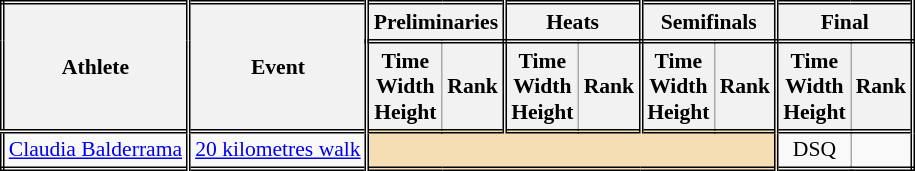<table class=wikitable style="font-size:90%; border: double;">
<tr>
<th rowspan="2" style="border-right:double">Athlete</th>
<th rowspan="2" style="border-right:double">Event</th>
<th colspan="2" style="border-right:double; border-bottom:double;">Preliminaries</th>
<th colspan="2" style="border-right:double; border-bottom:double;">Heats</th>
<th colspan="2" style="border-right:double; border-bottom:double;">Semifinals</th>
<th colspan="2" style="border-right:double; border-bottom:double;">Final</th>
</tr>
<tr>
<th>Time<br>Width<br>Height</th>
<th style="border-right:double">Rank</th>
<th>Time<br>Width<br>Height</th>
<th style="border-right:double">Rank</th>
<th>Time<br>Width<br>Height</th>
<th style="border-right:double">Rank</th>
<th>Time<br>Width<br>Height</th>
<th style="border-right:double">Rank</th>
</tr>
<tr style="border-top: double;">
<td style="border-right:double"><a href='#'>Claudia Balderrama</a></td>
<td style="border-right:double"><a href='#'>20 kilometres walk</a></td>
<td style="border-right:double" colspan= 6 bgcolor="wheat"></td>
<td align=center>DSQ</td>
<td align=center></td>
</tr>
</table>
